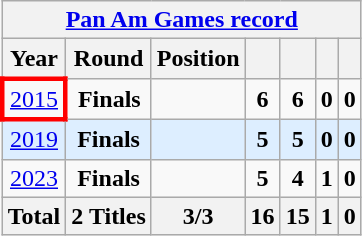<table class="wikitable" style="text-align: center;">
<tr>
<th colspan="10"><a href='#'>Pan Am Games record</a></th>
</tr>
<tr>
<th>Year</th>
<th>Round</th>
<th>Position</th>
<th></th>
<th></th>
<th></th>
<th></th>
</tr>
<tr>
<td style="border: 3px solid red"> <a href='#'>2015</a></td>
<td><strong>Finals</strong></td>
<td><strong></strong></td>
<td><strong>6</strong></td>
<td><strong>6</strong></td>
<td><strong>0</strong></td>
<td><strong>0</strong></td>
</tr>
<tr bgcolor="#ddeeff">
<td> <a href='#'>2019</a></td>
<td><strong>Finals</strong></td>
<td><strong></strong></td>
<td><strong>5</strong></td>
<td><strong>5</strong></td>
<td><strong>0</strong></td>
<td><strong>0</strong></td>
</tr>
<tr>
<td> <a href='#'>2023</a></td>
<td><strong>Finals</strong></td>
<td><strong></strong></td>
<td><strong>5</strong></td>
<td><strong>4</strong></td>
<td><strong>1</strong></td>
<td><strong>0</strong></td>
</tr>
<tr>
<th>Total</th>
<th>2 Titles</th>
<th>3/3</th>
<th>16</th>
<th>15</th>
<th>1</th>
<th>0</th>
</tr>
</table>
